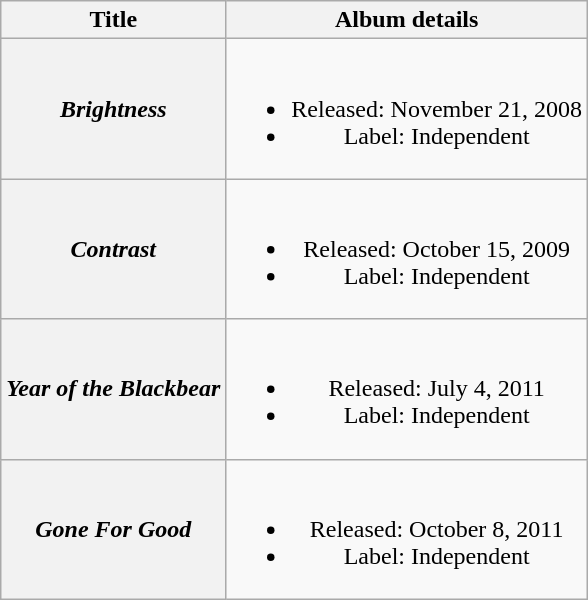<table class="wikitable plainrowheaders" style="text-align:center;">
<tr>
<th scope="col">Title</th>
<th scope="col">Album details</th>
</tr>
<tr>
<th scope="row"><em>Brightness</em></th>
<td><br><ul><li>Released: November 21, 2008</li><li>Label: Independent</li></ul></td>
</tr>
<tr>
<th scope="row"><em>Contrast</em></th>
<td><br><ul><li>Released: October 15, 2009</li><li>Label: Independent</li></ul></td>
</tr>
<tr>
<th scope="row"><em>Year of the Blackbear</em></th>
<td><br><ul><li>Released: July 4, 2011</li><li>Label: Independent</li></ul></td>
</tr>
<tr>
<th scope="row"><em>Gone For Good</em></th>
<td><br><ul><li>Released: October 8, 2011</li><li>Label: Independent</li></ul></td>
</tr>
</table>
